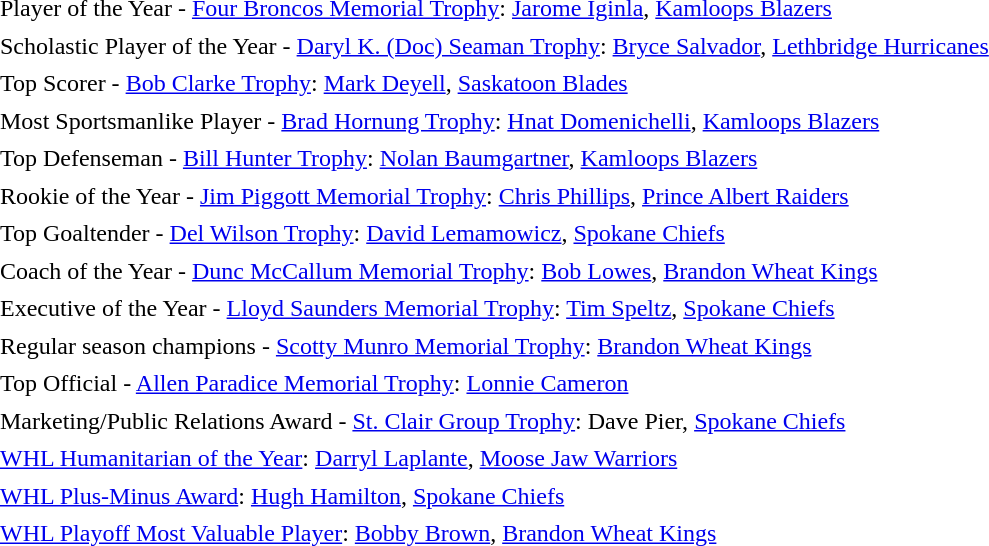<table cellpadding="3" cellspacing="1">
<tr>
<td>Player of the Year - <a href='#'>Four Broncos Memorial Trophy</a>: <a href='#'>Jarome Iginla</a>, <a href='#'>Kamloops Blazers</a></td>
</tr>
<tr>
<td>Scholastic Player of the Year - <a href='#'>Daryl K. (Doc) Seaman Trophy</a>: <a href='#'>Bryce Salvador</a>, <a href='#'>Lethbridge Hurricanes</a></td>
</tr>
<tr>
<td>Top Scorer - <a href='#'>Bob Clarke Trophy</a>: <a href='#'>Mark Deyell</a>, <a href='#'>Saskatoon Blades</a></td>
</tr>
<tr>
<td>Most Sportsmanlike Player - <a href='#'>Brad Hornung Trophy</a>: <a href='#'>Hnat Domenichelli</a>, <a href='#'>Kamloops Blazers</a></td>
</tr>
<tr>
<td>Top Defenseman - <a href='#'>Bill Hunter Trophy</a>: <a href='#'>Nolan Baumgartner</a>, <a href='#'>Kamloops Blazers</a></td>
</tr>
<tr>
<td>Rookie of the Year - <a href='#'>Jim Piggott Memorial Trophy</a>: <a href='#'>Chris Phillips</a>, <a href='#'>Prince Albert Raiders</a></td>
</tr>
<tr>
<td>Top Goaltender - <a href='#'>Del Wilson Trophy</a>: <a href='#'>David Lemamowicz</a>, <a href='#'>Spokane Chiefs</a></td>
</tr>
<tr>
<td>Coach of the Year - <a href='#'>Dunc McCallum Memorial Trophy</a>: <a href='#'>Bob Lowes</a>, <a href='#'>Brandon Wheat Kings</a></td>
</tr>
<tr>
<td>Executive of the Year - <a href='#'>Lloyd Saunders Memorial Trophy</a>: <a href='#'>Tim Speltz</a>, <a href='#'>Spokane Chiefs</a></td>
</tr>
<tr>
<td>Regular season champions - <a href='#'>Scotty Munro Memorial Trophy</a>: <a href='#'>Brandon Wheat Kings</a></td>
</tr>
<tr>
<td>Top Official - <a href='#'>Allen Paradice Memorial Trophy</a>: <a href='#'>Lonnie Cameron</a></td>
</tr>
<tr>
<td>Marketing/Public Relations Award - <a href='#'>St. Clair Group Trophy</a>: Dave Pier, <a href='#'>Spokane Chiefs</a></td>
</tr>
<tr>
<td><a href='#'>WHL Humanitarian of the Year</a>: <a href='#'>Darryl Laplante</a>, <a href='#'>Moose Jaw Warriors</a></td>
</tr>
<tr>
<td><a href='#'>WHL Plus-Minus Award</a>: <a href='#'>Hugh Hamilton</a>, <a href='#'>Spokane Chiefs</a></td>
</tr>
<tr>
<td><a href='#'>WHL Playoff Most Valuable Player</a>: <a href='#'>Bobby Brown</a>, <a href='#'>Brandon Wheat Kings</a></td>
</tr>
</table>
